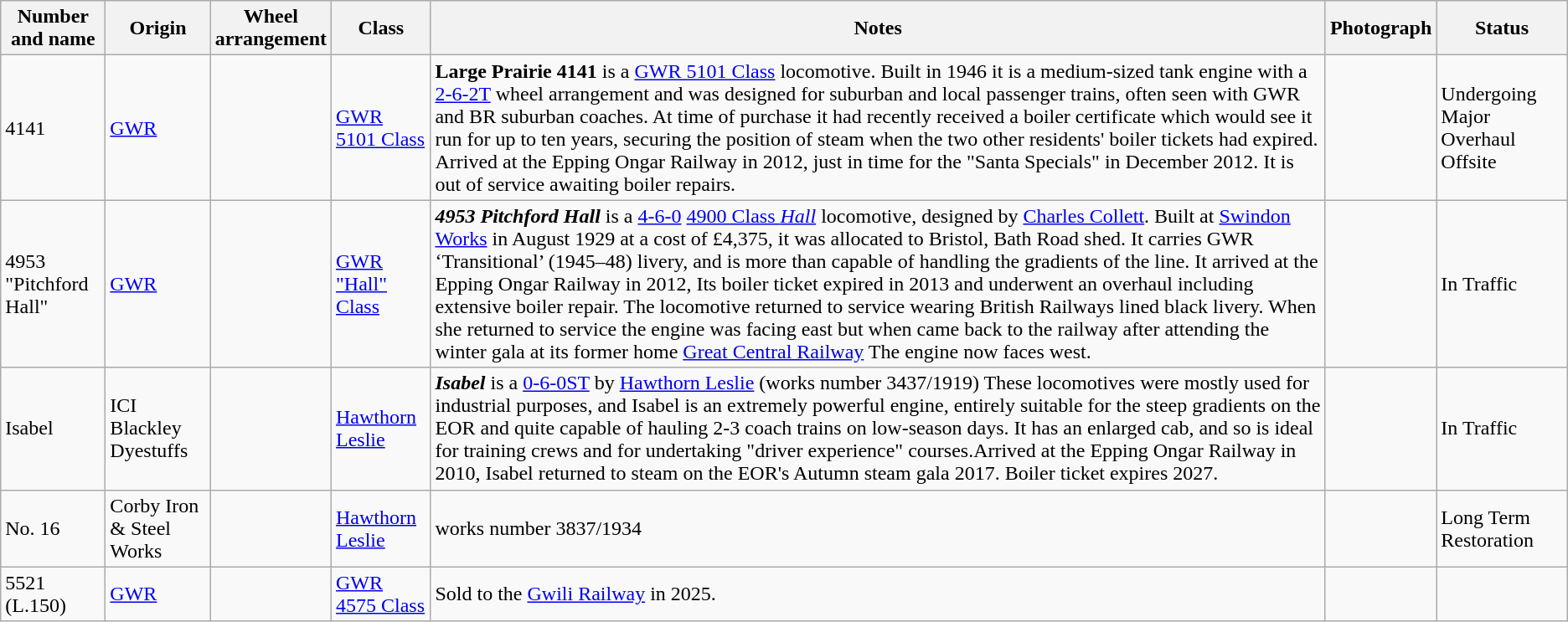<table class="wikitable">
<tr>
<th>Number and name</th>
<th>Origin</th>
<th>Wheel<br>arrangement</th>
<th>Class</th>
<th>Notes</th>
<th>Photograph</th>
<th>Status</th>
</tr>
<tr>
<td>4141</td>
<td><a href='#'>GWR</a></td>
<td></td>
<td><a href='#'>GWR 5101 Class</a></td>
<td><strong>Large Prairie 4141</strong> is a <a href='#'>GWR 5101 Class</a> locomotive. Built in 1946 it is a medium-sized tank engine with a <a href='#'>2-6-2T</a> wheel arrangement and was designed for suburban and local passenger trains, often seen with GWR and BR suburban coaches. At time of purchase it had recently received a boiler certificate which would see it run for up to ten years, securing the position of steam when the two other residents' boiler tickets had expired. Arrived at the Epping Ongar Railway in 2012, just in time for the "Santa Specials" in December 2012. It is out of service awaiting boiler repairs.</td>
<td></td>
<td>Undergoing Major Overhaul Offsite</td>
</tr>
<tr>
<td>4953 "Pitchford Hall"</td>
<td><a href='#'>GWR</a></td>
<td></td>
<td><a href='#'>GWR "Hall" Class</a></td>
<td><strong><em>4953 Pitchford Hall</em></strong> is a <a href='#'>4-6-0</a> <a href='#'>4900 Class <em>Hall</em></a> locomotive, designed by <a href='#'>Charles Collett</a>. Built at <a href='#'>Swindon Works</a> in August 1929 at a cost of £4,375, it was allocated to Bristol, Bath Road shed. It carries GWR ‘Transitional’ (1945–48) livery, and is more than capable of handling the gradients of the line. It arrived at the Epping Ongar Railway in 2012, Its boiler ticket expired in 2013 and underwent an overhaul including extensive boiler repair. The locomotive returned to service wearing British Railways lined black livery. When she returned to service the engine was facing east but when came back to the railway after attending the winter gala at its former home <a href='#'>Great Central Railway</a> The engine now faces west.</td>
<td></td>
<td>In Traffic</td>
</tr>
<tr>
<td>Isabel</td>
<td>ICI Blackley Dyestuffs</td>
<td></td>
<td><a href='#'>Hawthorn Leslie</a></td>
<td><strong><em>Isabel</em></strong> is a <a href='#'>0-6-0ST</a> by <a href='#'>Hawthorn Leslie</a> (works number 3437/1919) These locomotives were mostly used for industrial purposes, and Isabel is an extremely powerful engine, entirely suitable for the steep gradients on the EOR and quite capable of hauling 2-3 coach trains on low-season days. It has an enlarged cab, and so is ideal for training crews and for undertaking "driver experience" courses.Arrived at the Epping Ongar Railway in 2010, Isabel returned to steam on the EOR's Autumn steam gala 2017. Boiler ticket expires 2027.</td>
<td></td>
<td>In Traffic</td>
</tr>
<tr>
<td>No. 16</td>
<td>Corby Iron & Steel Works</td>
<td></td>
<td><a href='#'>Hawthorn Leslie</a></td>
<td>works number 3837/1934</td>
<td></td>
<td>Long Term Restoration</td>
</tr>
<tr>
<td>5521 (L.150)</td>
<td><a href='#'>GWR</a></td>
<td></td>
<td><a href='#'>GWR 4575 Class</a></td>
<td>Sold to the <a href='#'>Gwili Railway</a> in 2025.</td>
<td></td>
<td></td>
</tr>
</table>
